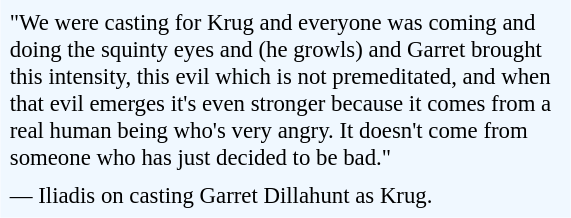<table class="toccolours" style="float: left; margin-left: 1em; margin-right: 2em; font-size: 95%; background:#F0F8FF; color:black; width:25em; max-width: 40%;" cellspacing="5">
<tr>
<td style="text-align: left;">"We were casting for Krug and everyone was coming and doing the squinty eyes and (he growls) and Garret brought this intensity, this evil which is not premeditated, and when that evil emerges it's even stronger because it comes from a real human being who's very angry. It doesn't come from someone who has just decided to be bad."</td>
</tr>
<tr>
<td style="text-align: left;">— Iliadis on casting Garret Dillahunt as Krug.</td>
</tr>
</table>
